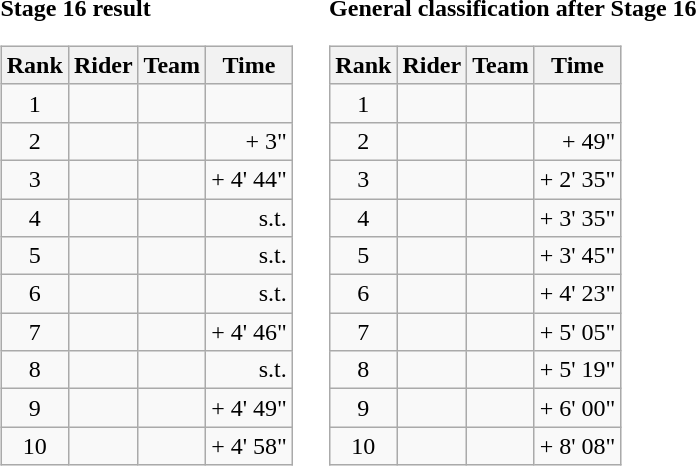<table>
<tr>
<td><strong>Stage 16 result</strong><br><table class="wikitable">
<tr>
<th scope="col">Rank</th>
<th scope="col">Rider</th>
<th scope="col">Team</th>
<th scope="col">Time</th>
</tr>
<tr>
<td style="text-align:center;">1</td>
<td></td>
<td></td>
<td style="text-align:right;"></td>
</tr>
<tr>
<td style="text-align:center;">2</td>
<td></td>
<td></td>
<td style="text-align:right;">+ 3"</td>
</tr>
<tr>
<td style="text-align:center;">3</td>
<td></td>
<td></td>
<td style="text-align:right;">+ 4' 44"</td>
</tr>
<tr>
<td style="text-align:center;">4</td>
<td></td>
<td></td>
<td style="text-align:right;">s.t.</td>
</tr>
<tr>
<td style="text-align:center;">5</td>
<td></td>
<td></td>
<td style="text-align:right;">s.t.</td>
</tr>
<tr>
<td style="text-align:center;">6</td>
<td></td>
<td></td>
<td style="text-align:right;">s.t.</td>
</tr>
<tr>
<td style="text-align:center;">7</td>
<td></td>
<td></td>
<td style="text-align:right;">+ 4' 46"</td>
</tr>
<tr>
<td style="text-align:center;">8</td>
<td></td>
<td></td>
<td style="text-align:right;">s.t.</td>
</tr>
<tr>
<td style="text-align:center;">9</td>
<td></td>
<td></td>
<td style="text-align:right;">+ 4' 49"</td>
</tr>
<tr>
<td style="text-align:center;">10</td>
<td></td>
<td></td>
<td style="text-align:right;">+ 4' 58"</td>
</tr>
</table>
</td>
<td></td>
<td><strong>General classification after Stage 16</strong><br><table class="wikitable">
<tr>
<th scope="col">Rank</th>
<th scope="col">Rider</th>
<th scope="col">Team</th>
<th scope="col">Time</th>
</tr>
<tr>
<td style="text-align:center;">1</td>
<td></td>
<td></td>
<td style="text-align:right;"></td>
</tr>
<tr>
<td style="text-align:center;">2</td>
<td></td>
<td></td>
<td style="text-align:right;">+ 49"</td>
</tr>
<tr>
<td style="text-align:center;">3</td>
<td></td>
<td></td>
<td style="text-align:right;">+ 2' 35"</td>
</tr>
<tr>
<td style="text-align:center;">4</td>
<td></td>
<td></td>
<td style="text-align:right;">+ 3' 35"</td>
</tr>
<tr>
<td style="text-align:center;">5</td>
<td></td>
<td></td>
<td style="text-align:right;">+ 3' 45"</td>
</tr>
<tr>
<td style="text-align:center;">6</td>
<td></td>
<td></td>
<td style="text-align:right;">+ 4' 23"</td>
</tr>
<tr>
<td style="text-align:center;">7</td>
<td></td>
<td></td>
<td style="text-align:right;">+ 5' 05"</td>
</tr>
<tr>
<td style="text-align:center;">8</td>
<td></td>
<td></td>
<td style="text-align:right;">+ 5' 19"</td>
</tr>
<tr>
<td style="text-align:center;">9</td>
<td></td>
<td></td>
<td style="text-align:right;">+ 6' 00"</td>
</tr>
<tr>
<td style="text-align:center;">10</td>
<td></td>
<td></td>
<td style="text-align:right;">+ 8' 08"</td>
</tr>
</table>
</td>
</tr>
</table>
